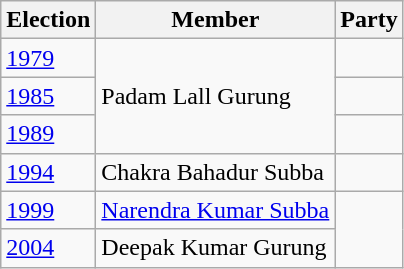<table class="wikitable sortable">
<tr>
<th>Election</th>
<th>Member</th>
<th colspan=2>Party</th>
</tr>
<tr>
<td><a href='#'>1979</a></td>
<td rowspan=3>Padam Lall Gurung</td>
<td></td>
</tr>
<tr>
<td><a href='#'>1985</a></td>
<td></td>
</tr>
<tr>
<td><a href='#'>1989</a></td>
</tr>
<tr>
<td><a href='#'>1994</a></td>
<td>Chakra Bahadur Subba</td>
<td></td>
</tr>
<tr>
<td><a href='#'>1999</a></td>
<td><a href='#'>Narendra Kumar Subba</a></td>
</tr>
<tr>
<td><a href='#'>2004</a></td>
<td>Deepak Kumar Gurung</td>
</tr>
</table>
